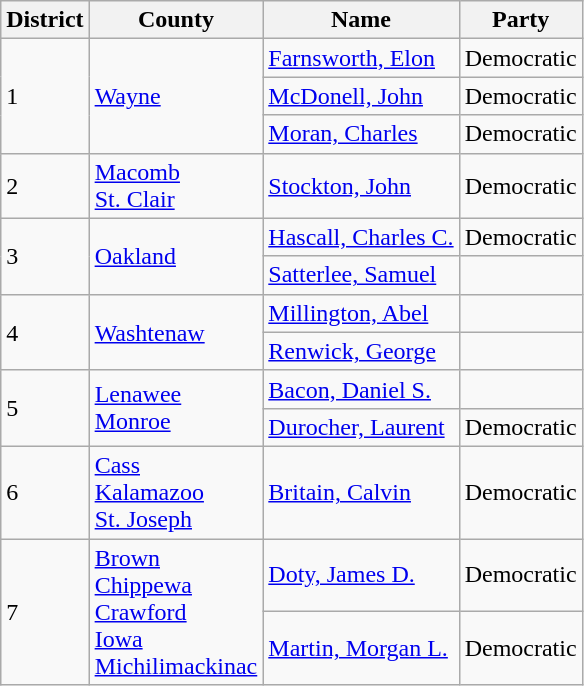<table class="wikitable sortable">
<tr>
<th>District</th>
<th>County</th>
<th>Name</th>
<th>Party</th>
</tr>
<tr>
<td rowspan="3">1</td>
<td rowspan="3"><a href='#'>Wayne</a></td>
<td><a href='#'>Farnsworth, Elon</a></td>
<td>Democratic</td>
</tr>
<tr>
<td><a href='#'>McDonell, John</a></td>
<td>Democratic</td>
</tr>
<tr>
<td><a href='#'>Moran, Charles</a></td>
<td>Democratic</td>
</tr>
<tr>
<td>2</td>
<td><a href='#'>Macomb</a><br><a href='#'>St. Clair</a></td>
<td><a href='#'>Stockton, John</a></td>
<td>Democratic</td>
</tr>
<tr>
<td rowspan="2">3</td>
<td rowspan="2"><a href='#'>Oakland</a></td>
<td><a href='#'>Hascall, Charles C.</a></td>
<td>Democratic</td>
</tr>
<tr>
<td><a href='#'>Satterlee, Samuel</a></td>
<td></td>
</tr>
<tr>
<td rowspan="2">4</td>
<td rowspan="2"><a href='#'>Washtenaw</a></td>
<td><a href='#'>Millington, Abel</a></td>
<td></td>
</tr>
<tr>
<td><a href='#'>Renwick, George</a></td>
<td></td>
</tr>
<tr>
<td rowspan="2">5</td>
<td rowspan="2"><a href='#'>Lenawee</a><br><a href='#'>Monroe</a></td>
<td><a href='#'>Bacon, Daniel S.</a></td>
<td></td>
</tr>
<tr>
<td><a href='#'>Durocher, Laurent</a></td>
<td>Democratic</td>
</tr>
<tr>
<td>6</td>
<td><a href='#'>Cass</a><br><a href='#'>Kalamazoo</a><br><a href='#'>St. Joseph</a></td>
<td><a href='#'>Britain, Calvin</a></td>
<td>Democratic</td>
</tr>
<tr>
<td rowspan="2">7</td>
<td rowspan="2"><a href='#'>Brown</a><br><a href='#'>Chippewa</a><br><a href='#'>Crawford</a><br><a href='#'>Iowa</a><br><a href='#'>Michilimackinac</a></td>
<td><a href='#'>Doty, James D.</a></td>
<td>Democratic</td>
</tr>
<tr>
<td><a href='#'>Martin, Morgan L.</a></td>
<td>Democratic</td>
</tr>
</table>
